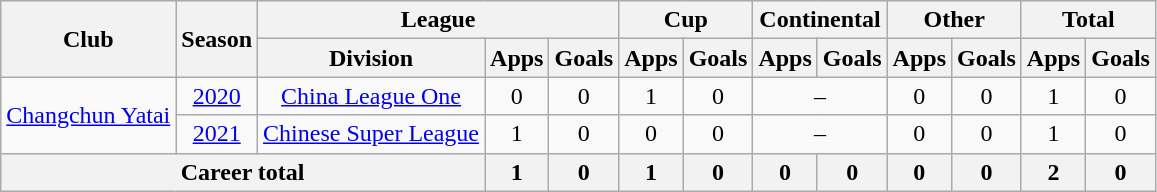<table class="wikitable" style="text-align: center">
<tr>
<th rowspan="2">Club</th>
<th rowspan="2">Season</th>
<th colspan="3">League</th>
<th colspan="2">Cup</th>
<th colspan="2">Continental</th>
<th colspan="2">Other</th>
<th colspan="2">Total</th>
</tr>
<tr>
<th>Division</th>
<th>Apps</th>
<th>Goals</th>
<th>Apps</th>
<th>Goals</th>
<th>Apps</th>
<th>Goals</th>
<th>Apps</th>
<th>Goals</th>
<th>Apps</th>
<th>Goals</th>
</tr>
<tr>
<td rowspan="2"><a href='#'>Changchun Yatai</a></td>
<td><a href='#'>2020</a></td>
<td><a href='#'>China League One</a></td>
<td>0</td>
<td>0</td>
<td>1</td>
<td>0</td>
<td colspan="2">–</td>
<td>0</td>
<td>0</td>
<td>1</td>
<td>0</td>
</tr>
<tr>
<td><a href='#'>2021</a></td>
<td><a href='#'>Chinese Super League</a></td>
<td>1</td>
<td>0</td>
<td>0</td>
<td>0</td>
<td colspan="2">–</td>
<td>0</td>
<td>0</td>
<td>1</td>
<td>0</td>
</tr>
<tr>
<th colspan=3>Career total</th>
<th>1</th>
<th>0</th>
<th>1</th>
<th>0</th>
<th>0</th>
<th>0</th>
<th>0</th>
<th>0</th>
<th>2</th>
<th>0</th>
</tr>
</table>
